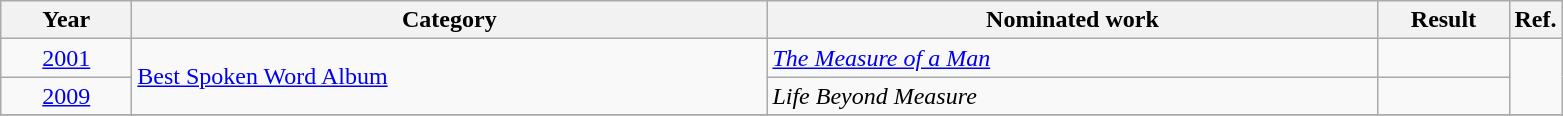<table class=wikitable>
<tr>
<th scope="col" style="width:5em;">Year</th>
<th scope="col" style="width:26em;">Category</th>
<th scope="col" style="width:25em;">Nominated work</th>
<th scope="col" style="width:5em;">Result</th>
<th>Ref.</th>
</tr>
<tr>
<td style="text-align:center;"><a href='#'>2001</a></td>
<td rowspan=2><a href='#'>Best Spoken Word Album</a></td>
<td><em><a href='#'>The Measure of a Man</a></em></td>
<td></td>
<td rowspan=2></td>
</tr>
<tr>
<td style="text-align:center;"><a href='#'>2009</a></td>
<td><em>Life Beyond Measure</em></td>
<td></td>
</tr>
<tr>
</tr>
</table>
